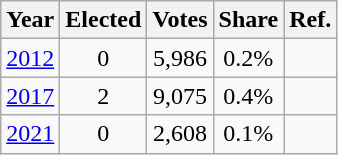<table class="wikitable">
<tr>
<th>Year</th>
<th>Elected</th>
<th>Votes</th>
<th>Share</th>
<th>Ref.</th>
</tr>
<tr>
<td align="center"><a href='#'>2012</a></td>
<td align="center">0</td>
<td align="center">5,986</td>
<td align="center">0.2%</td>
<td></td>
</tr>
<tr>
<td align="center"><a href='#'>2017</a></td>
<td align="center">2</td>
<td align="center">9,075</td>
<td align="center">0.4%</td>
<td></td>
</tr>
<tr>
<td align="center"><a href='#'>2021</a></td>
<td align="center">0</td>
<td align="center">2,608</td>
<td align="center">0.1%</td>
</tr>
</table>
